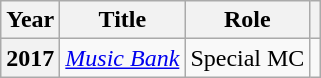<table class="wikitable plainrowheaders">
<tr>
<th scope="col">Year</th>
<th scope="col">Title</th>
<th scope="col">Role</th>
<th scope="col" class="unsortable"></th>
</tr>
<tr>
<th scope="row">2017</th>
<td><em><a href='#'>Music Bank</a></em></td>
<td>Special MC</td>
<td></td>
</tr>
</table>
